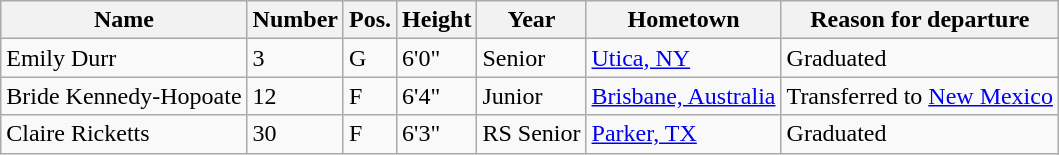<table class="wikitable sortable" border="1">
<tr>
<th>Name</th>
<th>Number</th>
<th>Pos.</th>
<th>Height</th>
<th>Year</th>
<th>Hometown</th>
<th class="unsortable">Reason for departure</th>
</tr>
<tr>
<td>Emily Durr</td>
<td>3</td>
<td>G</td>
<td>6'0"</td>
<td>Senior</td>
<td><a href='#'>Utica, NY</a></td>
<td>Graduated</td>
</tr>
<tr>
<td>Bride Kennedy-Hopoate</td>
<td>12</td>
<td>F</td>
<td>6'4"</td>
<td>Junior</td>
<td><a href='#'>Brisbane, Australia</a></td>
<td>Transferred to <a href='#'>New Mexico</a></td>
</tr>
<tr>
<td>Claire Ricketts</td>
<td>30</td>
<td>F</td>
<td>6'3"</td>
<td>RS Senior</td>
<td><a href='#'>Parker, TX</a></td>
<td>Graduated</td>
</tr>
</table>
